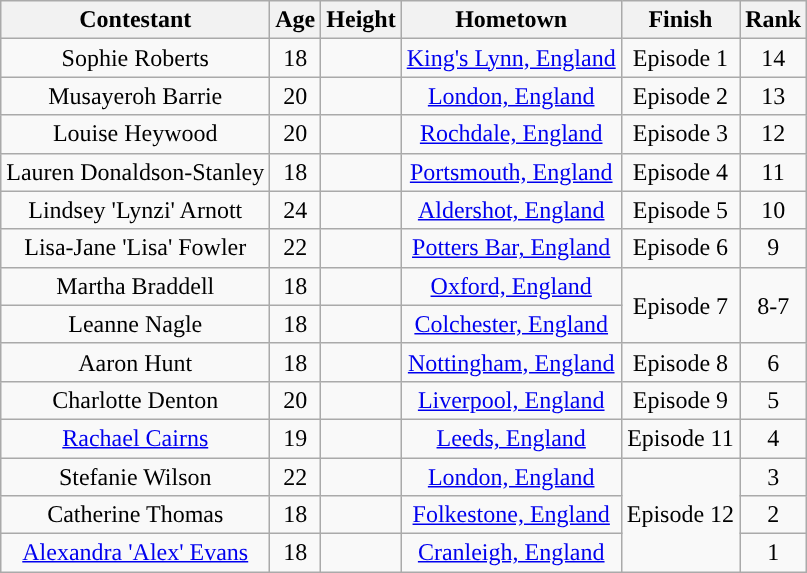<table class="wikitable sortable" style="text-align:center;">
<tr>
<th>Contestant</th>
<th>Age</th>
<th>Height</th>
<th>Hometown</th>
<th>Finish</th>
<th>Rank</th>
</tr>
<tr>
<td>Sophie Roberts</td>
<td>18</td>
<td></td>
<td><a href='#'>King's Lynn, England</a></td>
<td>Episode 1</td>
<td>14</td>
</tr>
<tr>
<td>Musayeroh Barrie</td>
<td>20</td>
<td></td>
<td><a href='#'>London, England</a></td>
<td>Episode 2</td>
<td>13</td>
</tr>
<tr>
<td>Louise Heywood</td>
<td>20</td>
<td></td>
<td><a href='#'>Rochdale, England</a></td>
<td>Episode 3</td>
<td>12</td>
</tr>
<tr>
<td>Lauren Donaldson-Stanley</td>
<td>18</td>
<td></td>
<td><a href='#'>Portsmouth, England</a></td>
<td>Episode 4</td>
<td>11</td>
</tr>
<tr>
<td>Lindsey 'Lynzi' Arnott</td>
<td>24</td>
<td></td>
<td><a href='#'>Aldershot, England</a></td>
<td>Episode 5</td>
<td>10</td>
</tr>
<tr>
<td>Lisa-Jane 'Lisa' Fowler</td>
<td>22</td>
<td></td>
<td><a href='#'>Potters Bar, England</a></td>
<td>Episode 6</td>
<td>9</td>
</tr>
<tr>
<td>Martha Braddell</td>
<td>18</td>
<td></td>
<td><a href='#'>Oxford, England</a></td>
<td rowspan="2">Episode 7</td>
<td rowspan=2>8-7</td>
</tr>
<tr>
<td>Leanne Nagle</td>
<td>18</td>
<td></td>
<td><a href='#'>Colchester, England</a></td>
</tr>
<tr>
<td>Aaron Hunt</td>
<td>18</td>
<td></td>
<td><a href='#'>Nottingham, England</a></td>
<td>Episode 8</td>
<td>6</td>
</tr>
<tr>
<td>Charlotte Denton</td>
<td>20</td>
<td></td>
<td><a href='#'>Liverpool, England</a></td>
<td>Episode 9</td>
<td>5</td>
</tr>
<tr>
<td><a href='#'>Rachael Cairns</a></td>
<td>19</td>
<td></td>
<td><a href='#'>Leeds, England</a></td>
<td>Episode 11</td>
<td>4</td>
</tr>
<tr>
<td>Stefanie Wilson</td>
<td>22</td>
<td></td>
<td><a href='#'>London, England</a></td>
<td rowspan=3>Episode 12</td>
<td>3</td>
</tr>
<tr>
<td>Catherine Thomas</td>
<td>18</td>
<td></td>
<td><a href='#'>Folkestone, England</a></td>
<td>2</td>
</tr>
<tr>
<td><a href='#'>Alexandra 'Alex' Evans</a></td>
<td>18</td>
<td></td>
<td><a href='#'>Cranleigh, England</a></td>
<td>1</td>
</tr>
</table>
